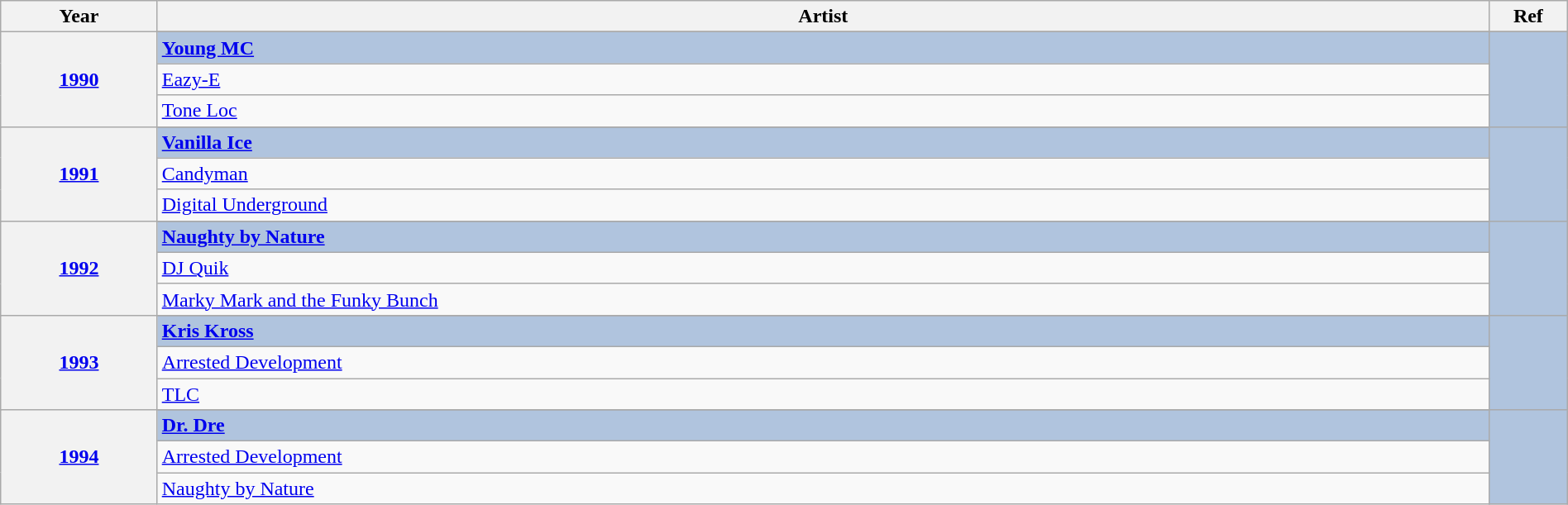<table class="wikitable" width="100%">
<tr>
<th width="10%">Year</th>
<th width="85%">Artist</th>
<th width="5%">Ref</th>
</tr>
<tr>
<th rowspan="4" align="center"><a href='#'>1990<br></a></th>
</tr>
<tr style="background:#B0C4DE">
<td><strong><a href='#'>Young MC</a></strong></td>
<td rowspan="4" align="center"></td>
</tr>
<tr>
<td><a href='#'>Eazy-E</a></td>
</tr>
<tr>
<td><a href='#'>Tone Loc</a></td>
</tr>
<tr>
<th rowspan="4" align="center"><a href='#'>1991<br></a></th>
</tr>
<tr style="background:#B0C4DE">
<td><strong><a href='#'>Vanilla Ice</a></strong></td>
<td rowspan="4" align="center"></td>
</tr>
<tr>
<td><a href='#'>Candyman</a></td>
</tr>
<tr>
<td><a href='#'>Digital Underground</a></td>
</tr>
<tr>
<th rowspan="4" align="center"><a href='#'>1992<br></a></th>
</tr>
<tr style="background:#B0C4DE">
<td><strong><a href='#'>Naughty by Nature</a></strong></td>
<td rowspan="4" align="center"></td>
</tr>
<tr>
<td><a href='#'>DJ Quik</a></td>
</tr>
<tr>
<td><a href='#'>Marky Mark and the Funky Bunch</a></td>
</tr>
<tr>
<th rowspan="4" align="center"><a href='#'>1993<br></a></th>
</tr>
<tr style="background:#B0C4DE">
<td><strong><a href='#'>Kris Kross</a></strong></td>
<td rowspan="4" align="center"></td>
</tr>
<tr>
<td><a href='#'>Arrested Development</a></td>
</tr>
<tr>
<td><a href='#'>TLC</a></td>
</tr>
<tr>
<th rowspan="4" align="center"><a href='#'>1994<br></a></th>
</tr>
<tr style="background:#B0C4DE">
<td><strong><a href='#'>Dr. Dre</a></strong></td>
<td rowspan="4" align="center"></td>
</tr>
<tr>
<td><a href='#'>Arrested Development</a></td>
</tr>
<tr>
<td><a href='#'>Naughty by Nature</a></td>
</tr>
</table>
